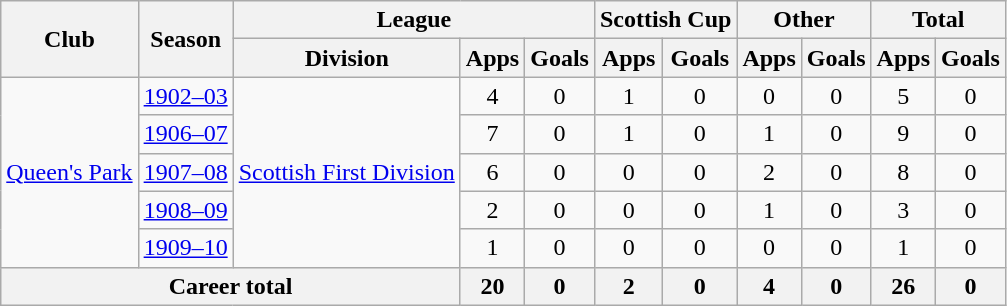<table class="wikitable" style="text-align: center;">
<tr>
<th rowspan="2">Club</th>
<th rowspan="2">Season</th>
<th colspan="3">League</th>
<th colspan="2">Scottish Cup</th>
<th colspan="2">Other</th>
<th colspan="2">Total</th>
</tr>
<tr>
<th>Division</th>
<th>Apps</th>
<th>Goals</th>
<th>Apps</th>
<th>Goals</th>
<th>Apps</th>
<th>Goals</th>
<th>Apps</th>
<th>Goals</th>
</tr>
<tr>
<td rowspan="5"><a href='#'>Queen's Park</a></td>
<td><a href='#'>1902–03</a></td>
<td rowspan="5"><a href='#'>Scottish First Division</a></td>
<td>4</td>
<td>0</td>
<td>1</td>
<td>0</td>
<td>0</td>
<td>0</td>
<td>5</td>
<td>0</td>
</tr>
<tr>
<td><a href='#'>1906–07</a></td>
<td>7</td>
<td>0</td>
<td>1</td>
<td>0</td>
<td>1</td>
<td>0</td>
<td>9</td>
<td>0</td>
</tr>
<tr>
<td><a href='#'>1907–08</a></td>
<td>6</td>
<td>0</td>
<td>0</td>
<td>0</td>
<td>2</td>
<td>0</td>
<td>8</td>
<td>0</td>
</tr>
<tr>
<td><a href='#'>1908–09</a></td>
<td>2</td>
<td>0</td>
<td>0</td>
<td>0</td>
<td>1</td>
<td>0</td>
<td>3</td>
<td>0</td>
</tr>
<tr>
<td><a href='#'>1909–10</a></td>
<td>1</td>
<td>0</td>
<td>0</td>
<td>0</td>
<td>0</td>
<td>0</td>
<td>1</td>
<td>0</td>
</tr>
<tr>
<th colspan="3">Career total</th>
<th>20</th>
<th>0</th>
<th>2</th>
<th>0</th>
<th>4</th>
<th>0</th>
<th>26</th>
<th>0</th>
</tr>
</table>
